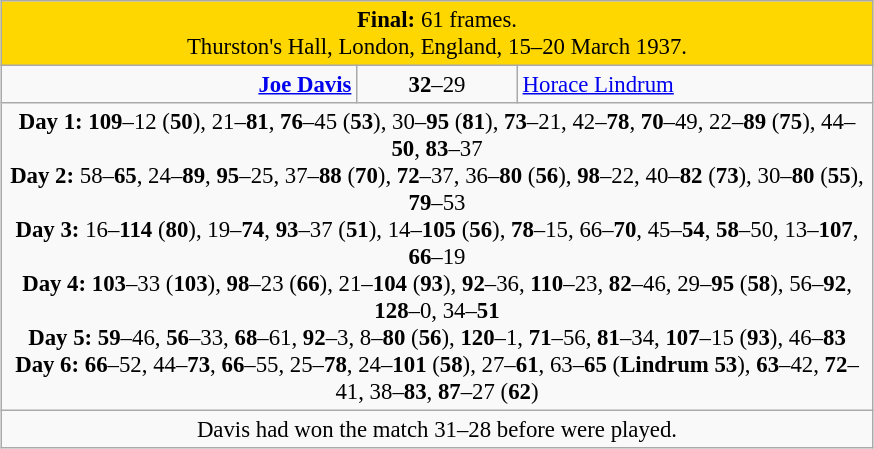<table class="wikitable" style="font-size: 95%; margin: 1em auto 1em auto;">
<tr>
<td colspan="3" align="center" bgcolor="#ffd700"><strong>Final:</strong> 61 frames.<br>Thurston's Hall, London, England, 15–20 March 1937.</td>
</tr>
<tr>
<td width="230" align="right"><strong><a href='#'>Joe Davis</a></strong><br></td>
<td width="100" align="center"><strong>32</strong>–29</td>
<td width="230"><a href='#'>Horace Lindrum</a><br></td>
</tr>
<tr>
<td colspan="3" align="center" style="font-size: 100%"><strong>Day 1:</strong> <strong>109</strong>–12 (<strong>50</strong>), 21–<strong>81</strong>, <strong>76</strong>–45 (<strong>53</strong>), 30–<strong>95</strong> (<strong>81</strong>), <strong>73</strong>–21, 42–<strong>78</strong>, <strong>70</strong>–49, 22–<strong>89</strong> (<strong>75</strong>), 44–<strong>50</strong>, <strong>83</strong>–37<br><strong>Day 2:</strong> 58–<strong>65</strong>, 24–<strong>89</strong>, <strong>95</strong>–25, 37–<strong>88</strong> (<strong>70</strong>), <strong>72</strong>–37, 36–<strong>80</strong> (<strong>56</strong>), <strong>98</strong>–22, 40–<strong>82</strong> (<strong>73</strong>), 30–<strong>80</strong> (<strong>55</strong>), <strong>79</strong>–53<br><strong>Day 3:</strong> 16–<strong>114</strong> (<strong>80</strong>), 19–<strong>74</strong>, <strong>93</strong>–37 (<strong>51</strong>), 14–<strong>105</strong> (<strong>56</strong>), <strong>78</strong>–15, 66–<strong>70</strong>, 45–<strong>54</strong>, <strong>58</strong>–50, 13–<strong>107</strong>, <strong>66</strong>–19<br><strong>Day 4:</strong> <strong>103</strong>–33 (<strong>103</strong>), <strong>98</strong>–23 (<strong>66</strong>), 21–<strong>104</strong> (<strong>93</strong>), <strong>92</strong>–36, <strong>110</strong>–23, <strong>82</strong>–46, 29–<strong>95</strong> (<strong>58</strong>), 56–<strong>92</strong>, <strong>128</strong>–0, 34–<strong>51</strong><br><strong>Day 5:</strong> <strong>59</strong>–46, <strong>56</strong>–33, <strong>68</strong>–61, <strong>92</strong>–3, 8–<strong>80</strong> (<strong>56</strong>), <strong>120</strong>–1, <strong>71</strong>–56, <strong>81</strong>–34, <strong>107</strong>–15 (<strong>93</strong>), 46–<strong>83</strong><br><strong>Day 6:</strong> <strong>66</strong>–52, 44–<strong>73</strong>, <strong>66</strong>–55, 25–<strong>78</strong>, 24–<strong>101</strong> (<strong>58</strong>), 27–<strong>61</strong>, 63–<strong>65</strong> (<strong>Lindrum 53</strong>), <strong>63</strong>–42, <strong>72</strong>–41, 38–<strong>83</strong>, <strong>87</strong>–27 (<strong>62</strong>)</td>
</tr>
<tr>
<td colspan="3" align="center">Davis had won the match 31–28 before  were played.</td>
</tr>
</table>
